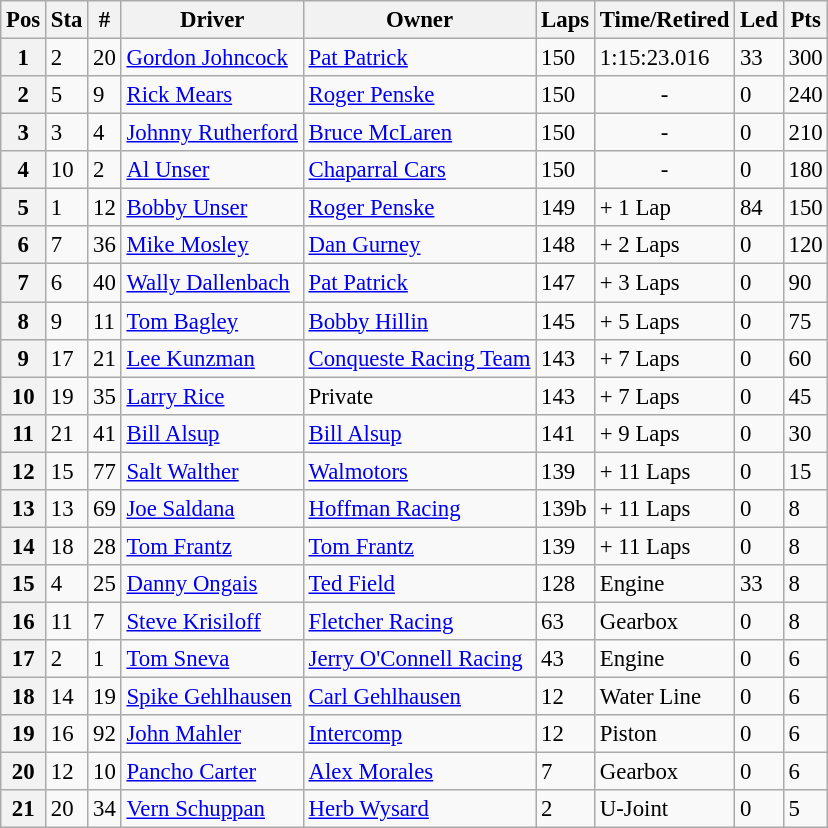<table class="wikitable" style="font-size:95%;">
<tr>
<th>Pos</th>
<th>Sta</th>
<th>#</th>
<th>Driver</th>
<th>Owner</th>
<th>Laps</th>
<th>Time/Retired</th>
<th>Led</th>
<th>Pts</th>
</tr>
<tr>
<th>1</th>
<td>2</td>
<td>20</td>
<td> <a href='#'>Gordon Johncock</a></td>
<td><a href='#'>Pat Patrick</a></td>
<td>150</td>
<td>1:15:23.016</td>
<td>33</td>
<td>300</td>
</tr>
<tr>
<th>2</th>
<td>5</td>
<td>9</td>
<td> <a href='#'>Rick Mears</a></td>
<td><a href='#'>Roger Penske</a></td>
<td>150</td>
<td style="text-align:center;">-</td>
<td>0</td>
<td>240</td>
</tr>
<tr>
<th>3</th>
<td>3</td>
<td>4</td>
<td> <a href='#'>Johnny Rutherford</a></td>
<td><a href='#'>Bruce McLaren</a></td>
<td>150</td>
<td style="text-align:center;">-</td>
<td>0</td>
<td>210</td>
</tr>
<tr>
<th>4</th>
<td>10</td>
<td>2</td>
<td> <a href='#'>Al Unser</a></td>
<td><a href='#'>Chaparral Cars</a></td>
<td>150</td>
<td style="text-align:center;">-</td>
<td>0</td>
<td>180</td>
</tr>
<tr>
<th>5</th>
<td>1</td>
<td>12</td>
<td> <a href='#'>Bobby Unser</a></td>
<td><a href='#'>Roger Penske</a></td>
<td>149</td>
<td>+ 1 Lap</td>
<td>84</td>
<td>150</td>
</tr>
<tr>
<th>6</th>
<td>7</td>
<td>36</td>
<td> <a href='#'>Mike Mosley</a></td>
<td><a href='#'>Dan Gurney</a></td>
<td>148</td>
<td>+ 2 Laps</td>
<td>0</td>
<td>120</td>
</tr>
<tr>
<th>7</th>
<td>6</td>
<td>40</td>
<td> <a href='#'>Wally Dallenbach</a></td>
<td><a href='#'>Pat Patrick</a></td>
<td>147</td>
<td>+ 3 Laps</td>
<td>0</td>
<td>90</td>
</tr>
<tr>
<th>8</th>
<td>9</td>
<td>11</td>
<td> <a href='#'>Tom Bagley</a></td>
<td><a href='#'>Bobby Hillin</a></td>
<td>145</td>
<td>+ 5 Laps</td>
<td>0</td>
<td>75</td>
</tr>
<tr>
<th>9</th>
<td>17</td>
<td>21</td>
<td> <a href='#'>Lee Kunzman</a></td>
<td><a href='#'>Conqueste Racing Team</a></td>
<td>143</td>
<td>+ 7 Laps</td>
<td>0</td>
<td>60</td>
</tr>
<tr>
<th>10</th>
<td>19</td>
<td>35</td>
<td> <a href='#'>Larry Rice</a></td>
<td>Private</td>
<td>143</td>
<td>+ 7 Laps</td>
<td>0</td>
<td>45</td>
</tr>
<tr>
<th>11</th>
<td>21</td>
<td>41</td>
<td> <a href='#'>Bill Alsup</a></td>
<td><a href='#'>Bill Alsup</a></td>
<td>141</td>
<td>+ 9 Laps</td>
<td>0</td>
<td>30</td>
</tr>
<tr>
<th>12</th>
<td>15</td>
<td>77</td>
<td> <a href='#'>Salt Walther</a></td>
<td><a href='#'>Walmotors</a></td>
<td>139</td>
<td>+ 11 Laps</td>
<td>0</td>
<td>15</td>
</tr>
<tr>
<th>13</th>
<td>13</td>
<td>69</td>
<td> <a href='#'>Joe Saldana</a></td>
<td><a href='#'>Hoffman Racing</a></td>
<td>139b</td>
<td>+ 11 Laps</td>
<td>0</td>
<td>8</td>
</tr>
<tr>
<th>14</th>
<td>18</td>
<td>28</td>
<td> <a href='#'>Tom Frantz</a></td>
<td><a href='#'>Tom Frantz</a></td>
<td>139</td>
<td>+ 11 Laps</td>
<td>0</td>
<td>8</td>
</tr>
<tr>
<th>15</th>
<td>4</td>
<td>25</td>
<td> <a href='#'>Danny Ongais</a></td>
<td><a href='#'>Ted Field</a></td>
<td>128</td>
<td>Engine</td>
<td>33</td>
<td>8</td>
</tr>
<tr>
<th>16</th>
<td>11</td>
<td>7</td>
<td> <a href='#'>Steve Krisiloff</a></td>
<td><a href='#'>Fletcher Racing</a></td>
<td>63</td>
<td>Gearbox</td>
<td>0</td>
<td>8</td>
</tr>
<tr>
<th>17</th>
<td>2</td>
<td>1</td>
<td> <a href='#'>Tom Sneva</a></td>
<td><a href='#'>Jerry O'Connell Racing</a></td>
<td>43</td>
<td>Engine</td>
<td>0</td>
<td>6</td>
</tr>
<tr>
<th>18</th>
<td>14</td>
<td>19</td>
<td> <a href='#'>Spike Gehlhausen</a></td>
<td><a href='#'>Carl Gehlhausen</a></td>
<td>12</td>
<td>Water Line</td>
<td>0</td>
<td>6</td>
</tr>
<tr>
<th>19</th>
<td>16</td>
<td>92</td>
<td> <a href='#'>John Mahler</a></td>
<td><a href='#'>Intercomp</a></td>
<td>12</td>
<td>Piston</td>
<td>0</td>
<td>6</td>
</tr>
<tr>
<th>20</th>
<td>12</td>
<td>10</td>
<td> <a href='#'>Pancho Carter</a></td>
<td><a href='#'>Alex Morales</a></td>
<td>7</td>
<td>Gearbox</td>
<td>0</td>
<td>6</td>
</tr>
<tr>
<th>21</th>
<td>20</td>
<td>34</td>
<td> <a href='#'>Vern Schuppan</a></td>
<td><a href='#'>Herb Wysard</a></td>
<td>2</td>
<td>U-Joint</td>
<td>0</td>
<td>5</td>
</tr>
</table>
